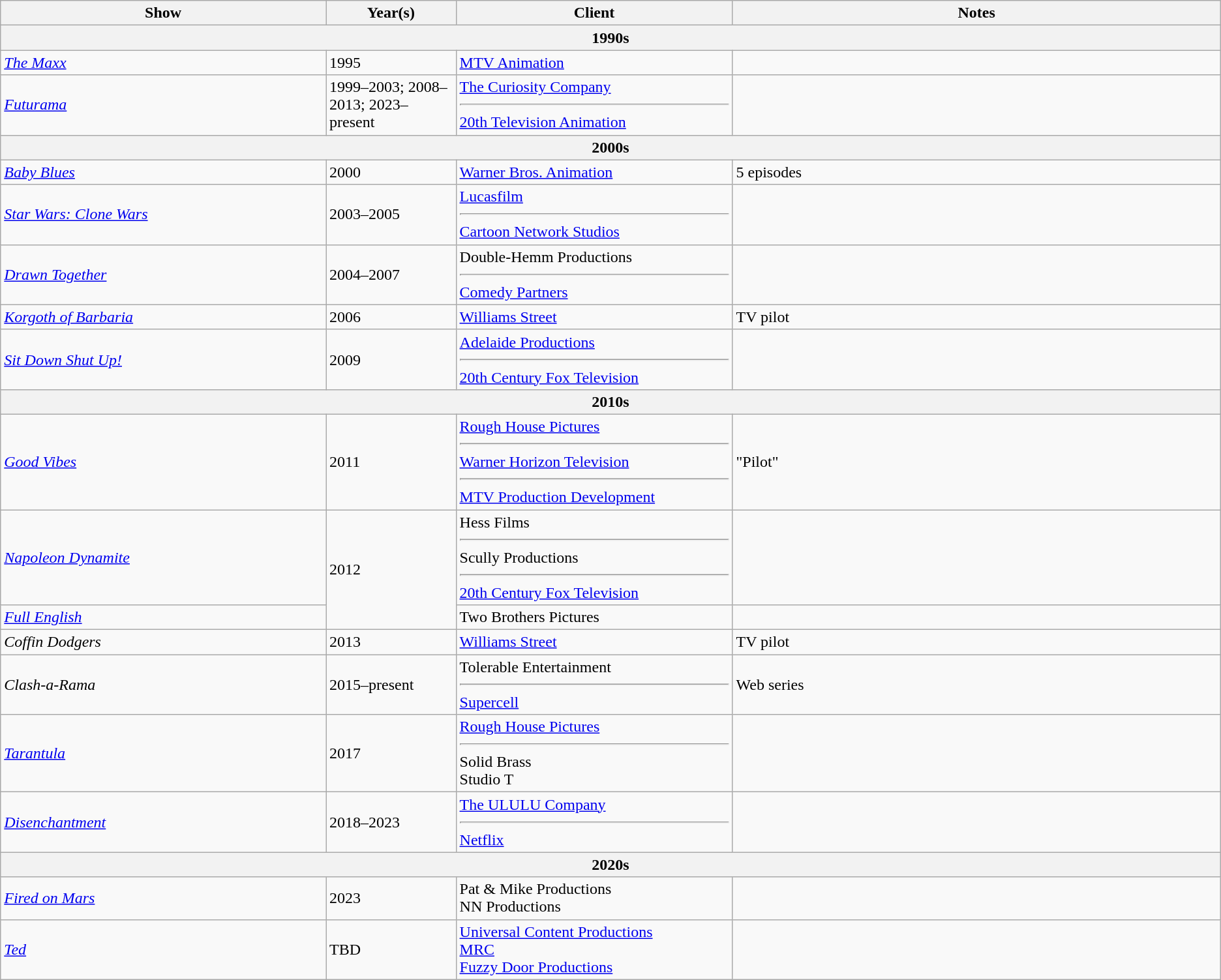<table class="wikitable sortable" style="width: auto style=" width:75%; table-layout: fixed">
<tr>
<th style="width:20%;">Show</th>
<th style="width:8%;">Year(s)</th>
<th style="width:17%;">Client</th>
<th style="width:30%;" class="unsortable">Notes</th>
</tr>
<tr>
<th colspan="4" style="background-color:#white;">1990s</th>
</tr>
<tr>
<td><em><a href='#'>The Maxx</a></em></td>
<td>1995</td>
<td><a href='#'>MTV Animation</a></td>
<td></td>
</tr>
<tr>
<td><em><a href='#'>Futurama</a></em></td>
<td>1999–2003; 2008–2013; 2023–present</td>
<td><a href='#'>The Curiosity Company</a><hr><a href='#'>20th Television Animation</a></td>
<td></td>
</tr>
<tr>
<th colspan="4" style="background-color:#white;">2000s</th>
</tr>
<tr>
<td><em><a href='#'>Baby Blues</a></em></td>
<td>2000</td>
<td><a href='#'>Warner Bros. Animation</a></td>
<td>5 episodes</td>
</tr>
<tr>
<td><em><a href='#'>Star Wars: Clone Wars</a></em></td>
<td>2003–2005</td>
<td><a href='#'>Lucasfilm</a><hr><a href='#'>Cartoon Network Studios</a></td>
<td></td>
</tr>
<tr>
<td><em><a href='#'>Drawn Together</a></em></td>
<td>2004–2007</td>
<td>Double-Hemm Productions<hr><a href='#'>Comedy Partners</a></td>
<td></td>
</tr>
<tr>
<td><em><a href='#'>Korgoth of Barbaria</a></em></td>
<td>2006</td>
<td><a href='#'>Williams Street</a></td>
<td>TV pilot</td>
</tr>
<tr>
<td><em><a href='#'>Sit Down Shut Up!</a></em></td>
<td>2009</td>
<td><a href='#'>Adelaide Productions</a><hr><a href='#'>20th Century Fox Television</a></td>
<td></td>
</tr>
<tr>
<th colspan="4" style="background-color:#white;">2010s</th>
</tr>
<tr>
<td><em><a href='#'>Good Vibes</a></em></td>
<td>2011</td>
<td><a href='#'>Rough House Pictures</a><hr><a href='#'>Warner Horizon Television</a><hr><a href='#'>MTV Production Development</a></td>
<td>"Pilot"</td>
</tr>
<tr>
<td><em><a href='#'>Napoleon Dynamite</a></em></td>
<td rowspan="2">2012</td>
<td>Hess Films<hr>Scully Productions<hr><a href='#'>20th Century Fox Television</a></td>
<td></td>
</tr>
<tr>
<td><em><a href='#'>Full English</a></em></td>
<td>Two Brothers Pictures</td>
<td></td>
</tr>
<tr>
<td><em>Coffin Dodgers</em></td>
<td>2013</td>
<td><a href='#'>Williams Street</a></td>
<td>TV pilot</td>
</tr>
<tr>
<td><em>Clash-a-Rama</em></td>
<td>2015–present</td>
<td>Tolerable Entertainment<hr><a href='#'>Supercell</a></td>
<td>Web series</td>
</tr>
<tr>
<td><em><a href='#'>Tarantula</a></em></td>
<td>2017</td>
<td><a href='#'>Rough House Pictures</a><hr>Solid Brass<br>Studio T</td>
<td></td>
</tr>
<tr>
<td><em><a href='#'>Disenchantment</a></em></td>
<td>2018–2023</td>
<td><a href='#'>The ULULU Company</a><hr><a href='#'>Netflix</a></td>
<td></td>
</tr>
<tr>
<th colspan="4" style="background-color:#white;">2020s</th>
</tr>
<tr>
<td><em><a href='#'>Fired on Mars</a></em></td>
<td>2023</td>
<td>Pat & Mike Productions<br>NN Productions</td>
<td></td>
</tr>
<tr>
<td><em><a href='#'>Ted</a></em></td>
<td>TBD</td>
<td><a href='#'>Universal Content Productions</a><br><a href='#'>MRC</a><br><a href='#'>Fuzzy Door Productions</a></td>
<td></td>
</tr>
</table>
